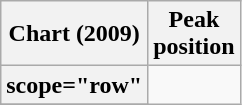<table class="wikitable sortable plainrowheaders" style="text-align:center;">
<tr>
<th scope="col">Chart (2009)</th>
<th scope="col">Peak<br>position</th>
</tr>
<tr>
<th>scope="row"</th>
</tr>
<tr>
</tr>
</table>
